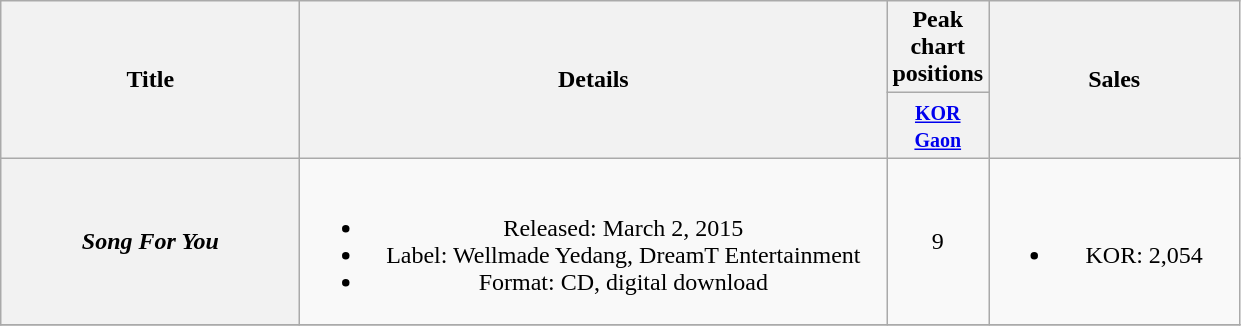<table class="wikitable plainrowheaders" style="text-align:center;">
<tr>
<th scope="col" rowspan="2" style="width:12em;">Title</th>
<th scope="col" rowspan="2" style="width:24em;">Details</th>
<th scope="col" rowspan="1">Peak chart positions</th>
<th scope="col" rowspan="2" style="width:10em;">Sales</th>
</tr>
<tr>
<th style="width:3em;"><small><a href='#'>KOR<br>Gaon</a></small><br></th>
</tr>
<tr>
<th scope="row"><em>Song For You</em></th>
<td><br><ul><li>Released: March 2, 2015</li><li>Label: Wellmade Yedang, DreamT Entertainment</li><li>Format: CD, digital download</li></ul></td>
<td>9</td>
<td><br><ul><li>KOR: 2,054</li></ul></td>
</tr>
<tr>
</tr>
</table>
